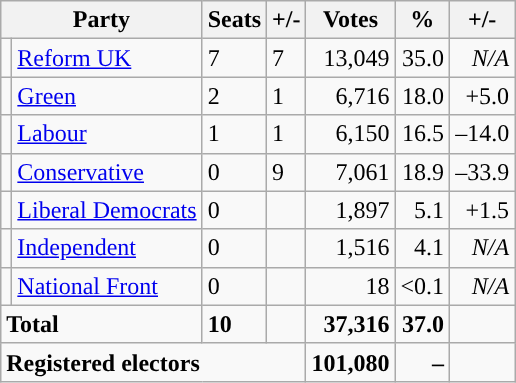<table class="wikitable sortable">
<tr>
<th colspan="2">Party</th>
<th>Seats</th>
<th>+/-</th>
<th>Votes</th>
<th>%</th>
<th>+/-</th>
</tr>
<tr>
<td style="background-color: "></td>
<td><a href='#'>Reform UK</a></td>
<td>7</td>
<td> 7</td>
<td style="text-align:right;">13,049</td>
<td style="text-align:right;">35.0</td>
<td style="text-align:right;"><em>N/A</em></td>
</tr>
<tr>
<td style="background-color: "></td>
<td><a href='#'>Green</a></td>
<td>2</td>
<td> 1</td>
<td style="text-align:right;">6,716</td>
<td style="text-align:right;">18.0</td>
<td style="text-align:right;">+5.0</td>
</tr>
<tr>
<td style="background-color: "></td>
<td><a href='#'>Labour</a></td>
<td>1</td>
<td> 1</td>
<td style="text-align:right;">6,150</td>
<td style="text-align:right;">16.5</td>
<td style="text-align:right;">–14.0</td>
</tr>
<tr>
<td style="background-color: "></td>
<td><a href='#'>Conservative</a></td>
<td>0</td>
<td> 9</td>
<td style="text-align:right;">7,061</td>
<td style="text-align:right;">18.9</td>
<td style="text-align:right;">–33.9</td>
</tr>
<tr>
<td style="background-color: "></td>
<td><a href='#'>Liberal Democrats</a></td>
<td>0</td>
<td></td>
<td style="text-align:right;">1,897</td>
<td style="text-align:right;">5.1</td>
<td style="text-align:right;">+1.5</td>
</tr>
<tr>
<td style="background-color: "></td>
<td><a href='#'>Independent</a></td>
<td>0</td>
<td></td>
<td style="text-align:right;">1,516</td>
<td style="text-align:right;">4.1</td>
<td style="text-align:right;"><em>N/A</em></td>
</tr>
<tr>
<td style="background-color: "></td>
<td><a href='#'>National Front</a></td>
<td>0</td>
<td></td>
<td style="text-align:right;">18</td>
<td style="text-align:right;"><0.1</td>
<td style="text-align:right;"><em>N/A</em></td>
</tr>
<tr>
<td colspan="2"><strong>Total</strong></td>
<td><strong>10</strong></td>
<td></td>
<td style="text-align:right;"><strong>37,316</strong></td>
<td style="text-align:right;"><strong>37.0</strong></td>
<td style="text-align:right;"></td>
</tr>
<tr>
<td colspan="4"><strong>Registered electors</strong></td>
<td style="text-align:right;"><strong>101,080</strong></td>
<td style="text-align:right;"><strong>–</strong></td>
<td style="text-align:right;"></td>
</tr>
</table>
